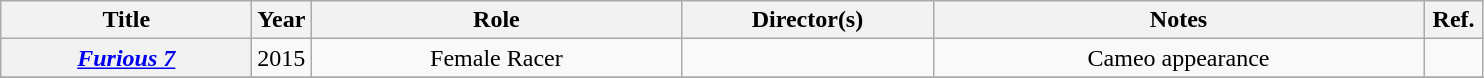<table class="wikitable plainrowheaders sortable" style="text-align:center;">
<tr>
<th scope="col" style="width: 10em;">Title</th>
<th scope="col" style="width: 1em;">Year</th>
<th scope="col" style="width: 15em;">Role</th>
<th scope="col" style="width: 10em;">Director(s)</th>
<th scope="col" style="width: 20em;" class="unsortable">Notes</th>
<th scope="col" style="width:2em;" class="unsortable">Ref.</th>
</tr>
<tr>
<th scope="row"><em><a href='#'>Furious 7</a></em></th>
<td>2015</td>
<td>Female Racer</td>
<td></td>
<td>Cameo appearance</td>
<td></td>
</tr>
<tr>
</tr>
</table>
